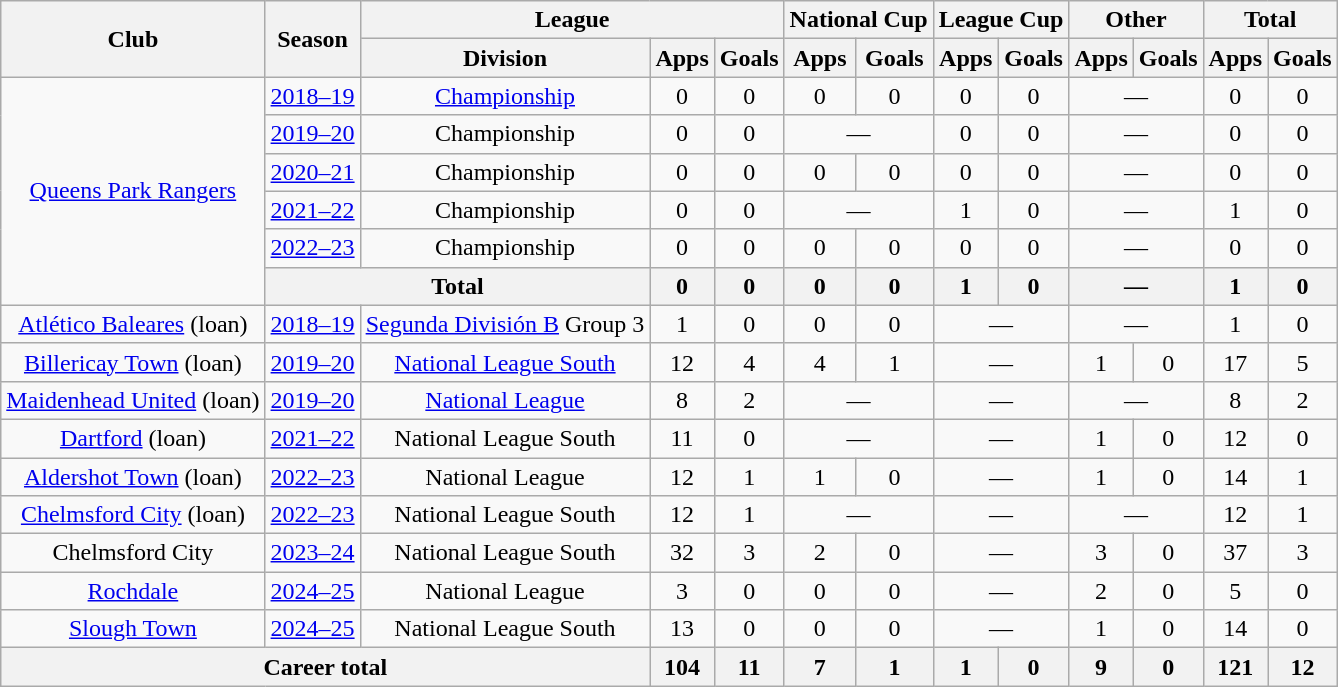<table class="wikitable" style="text-align:center">
<tr>
<th rowspan="2">Club</th>
<th rowspan="2">Season</th>
<th colspan="3">League</th>
<th colspan="2">National Cup</th>
<th colspan="2">League Cup</th>
<th colspan="2">Other</th>
<th colspan="2">Total</th>
</tr>
<tr>
<th>Division</th>
<th>Apps</th>
<th>Goals</th>
<th>Apps</th>
<th>Goals</th>
<th>Apps</th>
<th>Goals</th>
<th>Apps</th>
<th>Goals</th>
<th>Apps</th>
<th>Goals</th>
</tr>
<tr>
<td rowspan="6"><a href='#'>Queens Park Rangers</a></td>
<td><a href='#'>2018–19</a></td>
<td><a href='#'>Championship</a></td>
<td>0</td>
<td>0</td>
<td>0</td>
<td>0</td>
<td>0</td>
<td>0</td>
<td colspan="2">—</td>
<td>0</td>
<td>0</td>
</tr>
<tr>
<td><a href='#'>2019–20</a></td>
<td>Championship</td>
<td>0</td>
<td>0</td>
<td colspan="2">—</td>
<td>0</td>
<td>0</td>
<td colspan="2">—</td>
<td>0</td>
<td>0</td>
</tr>
<tr>
<td><a href='#'>2020–21</a></td>
<td>Championship</td>
<td>0</td>
<td>0</td>
<td>0</td>
<td>0</td>
<td>0</td>
<td>0</td>
<td colspan="2">—</td>
<td>0</td>
<td>0</td>
</tr>
<tr>
<td><a href='#'>2021–22</a></td>
<td>Championship</td>
<td>0</td>
<td>0</td>
<td colspan="2">—</td>
<td>1</td>
<td>0</td>
<td colspan="2">—</td>
<td>1</td>
<td>0</td>
</tr>
<tr>
<td><a href='#'>2022–23</a></td>
<td>Championship</td>
<td>0</td>
<td>0</td>
<td>0</td>
<td>0</td>
<td>0</td>
<td>0</td>
<td colspan="2">—</td>
<td>0</td>
<td>0</td>
</tr>
<tr>
<th colspan=2>Total</th>
<th>0</th>
<th>0</th>
<th>0</th>
<th>0</th>
<th>1</th>
<th>0</th>
<th colspan="2">—</th>
<th>1</th>
<th>0</th>
</tr>
<tr>
<td><a href='#'>Atlético Baleares</a> (loan)</td>
<td><a href='#'>2018–19</a></td>
<td><a href='#'>Segunda División B</a> Group 3</td>
<td>1</td>
<td>0</td>
<td>0</td>
<td>0</td>
<td colspan="2">—</td>
<td colspan="2">—</td>
<td>1</td>
<td>0</td>
</tr>
<tr>
<td><a href='#'>Billericay Town</a> (loan)</td>
<td><a href='#'>2019–20</a></td>
<td><a href='#'>National League South</a></td>
<td>12</td>
<td>4</td>
<td>4</td>
<td>1</td>
<td colspan="2">—</td>
<td>1</td>
<td>0</td>
<td>17</td>
<td>5</td>
</tr>
<tr>
<td><a href='#'>Maidenhead United</a> (loan)</td>
<td><a href='#'>2019–20</a></td>
<td><a href='#'>National League</a></td>
<td>8</td>
<td>2</td>
<td colspan="2">—</td>
<td colspan="2">—</td>
<td colspan="2">—</td>
<td>8</td>
<td>2</td>
</tr>
<tr>
<td><a href='#'>Dartford</a> (loan)</td>
<td><a href='#'>2021–22</a></td>
<td>National League South</td>
<td>11</td>
<td>0</td>
<td colspan="2">—</td>
<td colspan="2">—</td>
<td>1</td>
<td>0</td>
<td>12</td>
<td>0</td>
</tr>
<tr>
<td><a href='#'>Aldershot Town</a> (loan)</td>
<td><a href='#'>2022–23</a></td>
<td>National League</td>
<td>12</td>
<td>1</td>
<td>1</td>
<td>0</td>
<td colspan="2">—</td>
<td>1</td>
<td>0</td>
<td>14</td>
<td>1</td>
</tr>
<tr>
<td><a href='#'>Chelmsford City</a> (loan)</td>
<td><a href='#'>2022–23</a></td>
<td>National League South</td>
<td>12</td>
<td>1</td>
<td colspan="2">—</td>
<td colspan="2">—</td>
<td colspan="2">—</td>
<td>12</td>
<td>1</td>
</tr>
<tr>
<td>Chelmsford City</td>
<td><a href='#'>2023–24</a></td>
<td>National League South</td>
<td>32</td>
<td>3</td>
<td>2</td>
<td>0</td>
<td colspan="2">—</td>
<td>3</td>
<td>0</td>
<td>37</td>
<td>3</td>
</tr>
<tr>
<td><a href='#'>Rochdale</a></td>
<td><a href='#'>2024–25</a></td>
<td>National League</td>
<td>3</td>
<td>0</td>
<td>0</td>
<td>0</td>
<td colspan="2">—</td>
<td>2</td>
<td>0</td>
<td>5</td>
<td>0</td>
</tr>
<tr>
<td><a href='#'>Slough Town</a></td>
<td><a href='#'>2024–25</a></td>
<td>National League South</td>
<td>13</td>
<td>0</td>
<td>0</td>
<td>0</td>
<td colspan="2">—</td>
<td>1</td>
<td>0</td>
<td>14</td>
<td>0</td>
</tr>
<tr>
<th colspan=3>Career total</th>
<th>104</th>
<th>11</th>
<th>7</th>
<th>1</th>
<th>1</th>
<th>0</th>
<th>9</th>
<th>0</th>
<th>121</th>
<th>12</th>
</tr>
</table>
